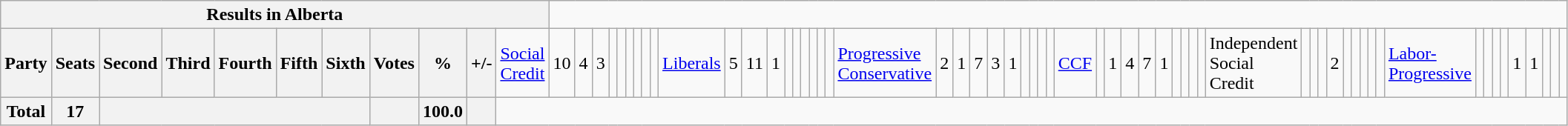<table class="wikitable">
<tr>
<th colspan=12>Results in Alberta</th>
</tr>
<tr>
<th colspan=2>Party</th>
<th>Seats</th>
<th>Second</th>
<th>Third</th>
<th>Fourth</th>
<th>Fifth</th>
<th>Sixth</th>
<th>Votes</th>
<th>%</th>
<th>+/-<br></th>
<td><a href='#'>Social Credit</a></td>
<td align="right">10</td>
<td align="right">4</td>
<td align="right">3</td>
<td align="right"></td>
<td align="right"></td>
<td align="right"></td>
<td align="right"></td>
<td align="right"></td>
<td align="right"><br></td>
<td><a href='#'>Liberals</a></td>
<td align="right">5</td>
<td align="right">11</td>
<td align="right">1</td>
<td align="right"></td>
<td align="right"></td>
<td align="right"></td>
<td align="right"></td>
<td align="right"></td>
<td align="right"><br></td>
<td><a href='#'>Progressive Conservative</a></td>
<td align="right">2</td>
<td align="right">1</td>
<td align="right">7</td>
<td align="right">3</td>
<td align="right">1</td>
<td align="right"></td>
<td align="right"></td>
<td align="right"></td>
<td align="right"><br></td>
<td><a href='#'>CCF</a></td>
<td align="right"></td>
<td align="right">1</td>
<td align="right">4</td>
<td align="right">7</td>
<td align="right">1</td>
<td align="right"></td>
<td align="right"></td>
<td align="right"></td>
<td align="right"><br></td>
<td>Independent Social Credit</td>
<td align="right"></td>
<td align="right"></td>
<td align="right"></td>
<td align="right">2</td>
<td align="right"></td>
<td align="right"></td>
<td align="right"></td>
<td align="right"></td>
<td align="right"><br></td>
<td><a href='#'>Labor-Progressive</a></td>
<td align="right"></td>
<td align="right"></td>
<td align="right"></td>
<td align="right"></td>
<td align="right">1</td>
<td align="right">1</td>
<td align="right"></td>
<td align="right"></td>
<td align="right"></td>
</tr>
<tr>
<th colspan="2">Total</th>
<th>17</th>
<th colspan="5"></th>
<th></th>
<th>100.0</th>
<th></th>
</tr>
</table>
